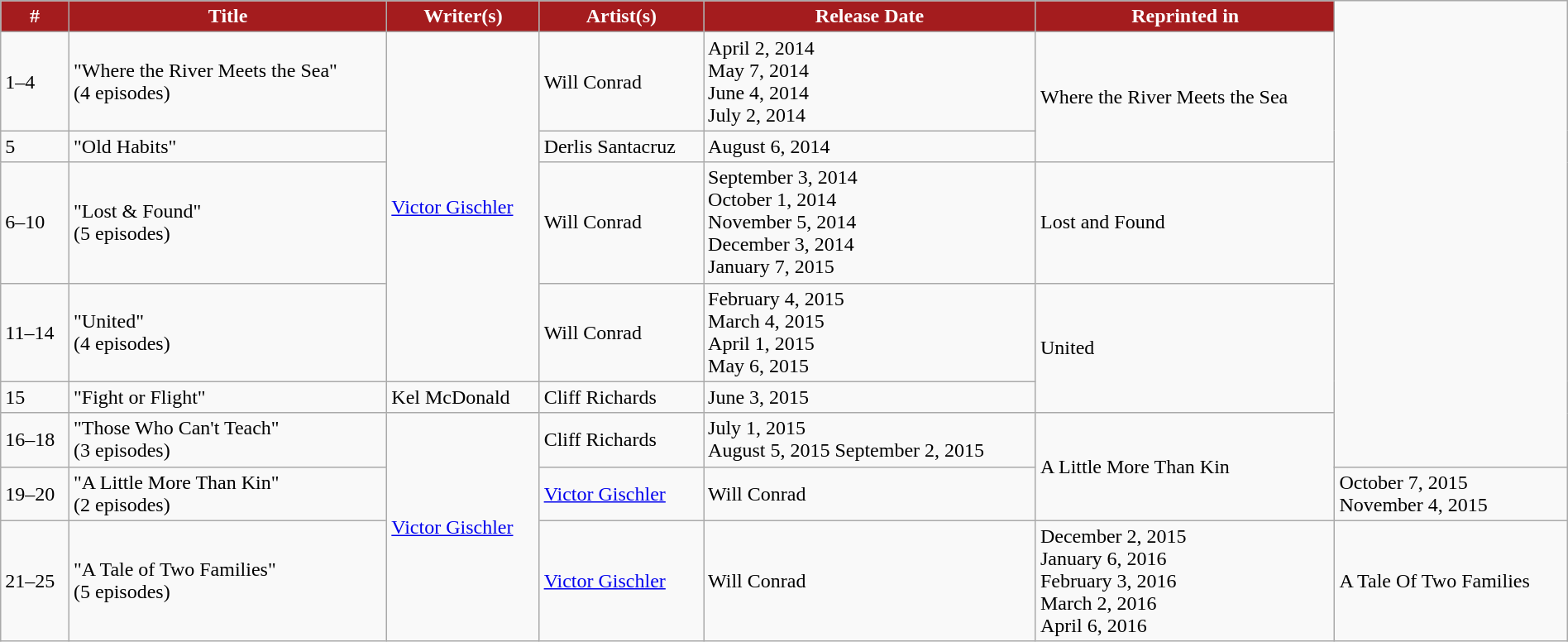<table style="width: 100%;" class="wikitable">
<tr>
<th style="background: #A41C1E; color: white;">#</th>
<th style="background: #A41C1E; color: white;">Title</th>
<th style="background: #A41C1E; color: white;">Writer(s)</th>
<th style="background: #A41C1E; color: white;">Artist(s)</th>
<th style="background: #A41C1E; color: white;">Release Date</th>
<th style="background: #A41C1E; color: white;">Reprinted in</th>
</tr>
<tr>
<td>1–4</td>
<td>"Where the River Meets the Sea"<br>(4 episodes)</td>
<td rowspan="4"><a href='#'>Victor Gischler</a></td>
<td>Will Conrad</td>
<td>April 2, 2014<br>May 7, 2014<br>June 4, 2014<br>July 2, 2014</td>
<td rowspan="2">Where the River Meets the Sea</td>
</tr>
<tr>
<td>5</td>
<td>"Old Habits"</td>
<td>Derlis Santacruz</td>
<td>August 6, 2014</td>
</tr>
<tr>
<td>6–10</td>
<td>"Lost & Found"<br>(5 episodes)</td>
<td>Will Conrad</td>
<td>September 3, 2014<br>October 1, 2014<br>November 5, 2014<br>December 3, 2014<br>January 7, 2015</td>
<td>Lost and Found</td>
</tr>
<tr>
<td>11–14</td>
<td>"United"<br>(4 episodes)</td>
<td>Will Conrad</td>
<td>February 4, 2015<br>March 4, 2015<br>April 1, 2015<br>May 6, 2015</td>
<td rowspan="2">United</td>
</tr>
<tr>
<td>15</td>
<td>"Fight or Flight"</td>
<td>Kel McDonald</td>
<td>Cliff Richards</td>
<td>June 3, 2015</td>
</tr>
<tr>
<td>16–18</td>
<td>"Those Who Can't Teach"<br>(3 episodes)</td>
<td rowspan="3"><a href='#'>Victor Gischler</a></td>
<td>Cliff Richards</td>
<td>July 1, 2015<br>August 5, 2015
September 2, 2015</td>
<td rowspan="2">A Little More Than Kin</td>
</tr>
<tr>
<td>19–20</td>
<td>"A Little More Than Kin"<br>(2 episodes)</td>
<td><a href='#'>Victor Gischler</a></td>
<td>Will Conrad</td>
<td>October 7, 2015<br>November 4, 2015</td>
</tr>
<tr>
<td>21–25</td>
<td>"A Tale of Two Families"<br>(5 episodes)</td>
<td><a href='#'>Victor Gischler</a></td>
<td>Will Conrad</td>
<td>December 2, 2015<br>January 6, 2016<br>February 3, 2016<br>March 2, 2016<br>April 6, 2016</td>
<td>A Tale Of Two Families</td>
</tr>
</table>
